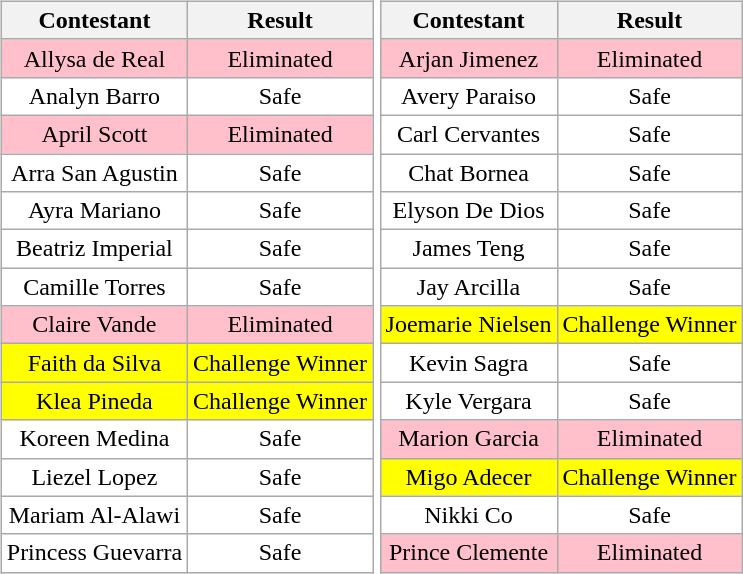<table>
<tr>
<td><br><table class="wikitable sortable nowrap" style="margin:auto; text-align:center">
<tr>
<th scope="col">Contestant</th>
<th scope="col">Result</th>
</tr>
<tr>
<td bgcolor=pink>Allysa de Real</td>
<td bgcolor=pink>Eliminated</td>
</tr>
<tr>
<td bgcolor=#FFFFFF>Analyn Barro</td>
<td bgcolor=#FFFFFF>Safe</td>
</tr>
<tr>
<td bgcolor=pink>April Scott</td>
<td bgcolor=pink>Eliminated</td>
</tr>
<tr>
<td bgcolor=#FFFFFF>Arra San Agustin</td>
<td bgcolor=#FFFFFF>Safe</td>
</tr>
<tr>
<td bgcolor=#FFFFFF>Ayra Mariano</td>
<td bgcolor=#FFFFFF>Safe</td>
</tr>
<tr>
<td bgcolor=#FFFFFF>Beatriz Imperial</td>
<td bgcolor=#FFFFFF>Safe</td>
</tr>
<tr>
<td bgcolor=#FFFFFF>Camille Torres</td>
<td bgcolor=#FFFFFF>Safe</td>
</tr>
<tr>
<td bgcolor=pink>Claire Vande</td>
<td bgcolor=pink>Eliminated</td>
</tr>
<tr>
<td bgcolor=#FFFF00>Faith da Silva</td>
<td bgcolor=#FFFF00>Challenge Winner</td>
</tr>
<tr>
<td bgcolor=#FFFF00>Klea Pineda</td>
<td bgcolor=#FFFF00>Challenge Winner</td>
</tr>
<tr>
<td bgcolor=#FFFFFF>Koreen Medina</td>
<td bgcolor=#FFFFFF>Safe</td>
</tr>
<tr>
<td bgcolor=#FFFFFF>Liezel Lopez</td>
<td bgcolor=#FFFFFF>Safe</td>
</tr>
<tr>
<td bgcolor=#FFFFFF>Mariam Al-Alawi</td>
<td bgcolor=#FFFFFF>Safe</td>
</tr>
<tr>
<td bgcolor=#FFFFFF>Princess Guevarra</td>
<td bgcolor=#FFFFFF>Safe</td>
</tr>
</table>
</td>
<td><br><table class="wikitable sortable nowrap" style="margin:auto; text-align:center">
<tr>
<th scope="col">Contestant</th>
<th scope="col">Result</th>
</tr>
<tr>
<td bgcolor=pink>Arjan Jimenez</td>
<td bgcolor=pink>Eliminated</td>
</tr>
<tr>
<td bgcolor=#FFFFFF>Avery Paraiso</td>
<td bgcolor=#FFFFFF>Safe</td>
</tr>
<tr>
<td bgcolor=#FFFFFF>Carl Cervantes</td>
<td bgcolor=#FFFFFF>Safe</td>
</tr>
<tr>
<td bgcolor=#FFFFFF>Chat Bornea</td>
<td bgcolor=#FFFFFF>Safe</td>
</tr>
<tr>
<td bgcolor=#FFFFFF>Elyson De Dios</td>
<td bgcolor=#FFFFFF>Safe</td>
</tr>
<tr>
<td bgcolor=#FFFFFF>James Teng</td>
<td bgcolor=#FFFFFF>Safe</td>
</tr>
<tr>
<td bgcolor=#FFFFFF>Jay Arcilla</td>
<td bgcolor=#FFFFFF>Safe</td>
</tr>
<tr>
<td bgcolor=#FFFF00>Joemarie Nielsen</td>
<td bgcolor=#FFFF00>Challenge Winner</td>
</tr>
<tr>
<td bgcolor=#FFFFFF>Kevin Sagra</td>
<td bgcolor=#FFFFFF>Safe</td>
</tr>
<tr>
<td bgcolor=#FFFFFF>Kyle Vergara</td>
<td bgcolor=#FFFFFF>Safe</td>
</tr>
<tr>
<td bgcolor=pink>Marion Garcia</td>
<td bgcolor=pink>Eliminated</td>
</tr>
<tr>
<td bgcolor=#FFFF00>Migo Adecer</td>
<td bgcolor=#FFFF00>Challenge Winner</td>
</tr>
<tr>
<td bgcolor=#FFFFFF>Nikki Co</td>
<td bgcolor=#FFFFFF>Safe</td>
</tr>
<tr>
<td bgcolor=pink>Prince Clemente</td>
<td bgcolor=pink>Eliminated</td>
</tr>
</table>
</td>
</tr>
</table>
